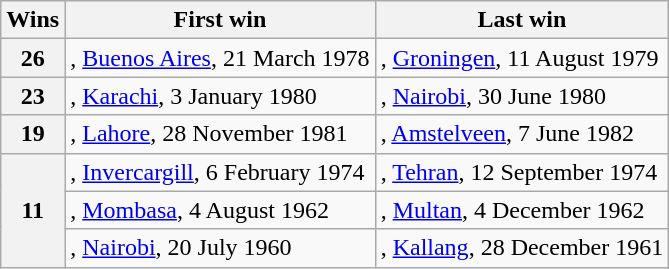<table class="wikitable">
<tr>
<th>Wins</th>
<th>First win</th>
<th>Last win</th>
</tr>
<tr>
<th>26</th>
<td> , <a href='#'>Buenos Aires</a>, 21 March 1978</td>
<td> , <a href='#'>Groningen</a>, 11 August 1979</td>
</tr>
<tr>
<th>23</th>
<td> , <a href='#'>Karachi</a>, 3 January 1980</td>
<td> , <a href='#'>Nairobi</a>, 30 June 1980</td>
</tr>
<tr>
<th>19</th>
<td> , <a href='#'>Lahore</a>, 28 November 1981</td>
<td> , <a href='#'>Amstelveen</a>, 7 June 1982</td>
</tr>
<tr>
<th rowspan="3">11</th>
<td> , <a href='#'>Invercargill</a>, 6 February 1974</td>
<td> , <a href='#'>Tehran</a>, 12 September 1974</td>
</tr>
<tr>
<td> , <a href='#'>Mombasa</a>, 4 August 1962</td>
<td> , <a href='#'>Multan</a>, 4 December 1962</td>
</tr>
<tr>
<td> , <a href='#'>Nairobi</a>, 20 July 1960</td>
<td> , <a href='#'>Kallang</a>, 28 December 1961</td>
</tr>
</table>
